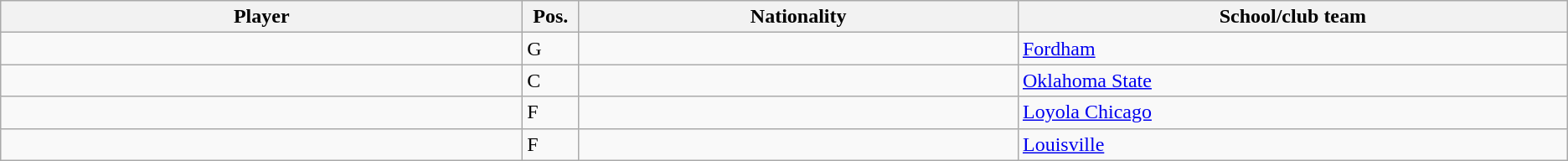<table class="wikitable sortable sortable">
<tr>
<th style="width:19%;">Player</th>
<th style="width:1%;">Pos.</th>
<th style="width:16%;">Nationality</th>
<th style="width:20%;">School/club team</th>
</tr>
<tr>
<td></td>
<td>G</td>
<td></td>
<td><a href='#'>Fordham</a></td>
</tr>
<tr>
<td></td>
<td>C</td>
<td></td>
<td><a href='#'>Oklahoma State</a></td>
</tr>
<tr>
<td></td>
<td>F</td>
<td></td>
<td><a href='#'>Loyola Chicago</a></td>
</tr>
<tr>
<td></td>
<td>F</td>
<td></td>
<td><a href='#'>Louisville</a></td>
</tr>
</table>
